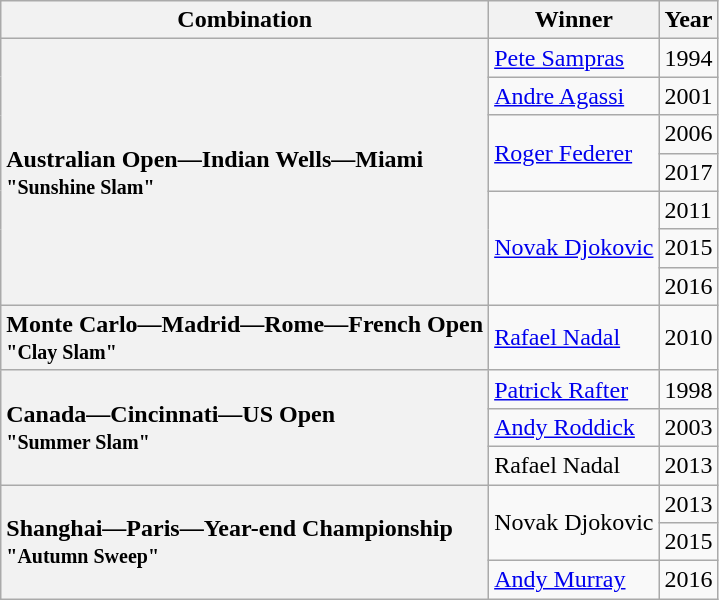<table class="wikitable nowrap">
<tr>
<th>Combination</th>
<th>Winner</th>
<th>Year</th>
</tr>
<tr>
<th rowspan="7" style="text-align: left;">Australian Open—Indian Wells—Miami<br><small>"Sunshine Slam"</small></th>
<td> <a href='#'>Pete Sampras</a></td>
<td>1994</td>
</tr>
<tr>
<td> <a href='#'>Andre Agassi</a></td>
<td>2001</td>
</tr>
<tr>
<td rowspan="2"> <a href='#'>Roger Federer</a></td>
<td>2006</td>
</tr>
<tr>
<td>2017</td>
</tr>
<tr>
<td rowspan="3"> <a href='#'>Novak Djokovic</a></td>
<td>2011</td>
</tr>
<tr>
<td>2015</td>
</tr>
<tr>
<td>2016</td>
</tr>
<tr>
<th style="text-align: left;">Monte Carlo—Madrid—Rome—French Open<br><small>"Clay Slam"</small></th>
<td> <a href='#'>Rafael Nadal</a></td>
<td>2010</td>
</tr>
<tr>
<th rowspan="3" style="text-align: left;">Canada—Cincinnati—US Open<br><small>"Summer Slam"</small></th>
<td> <a href='#'>Patrick Rafter</a></td>
<td>1998</td>
</tr>
<tr>
<td> <a href='#'>Andy Roddick</a></td>
<td>2003</td>
</tr>
<tr>
<td> Rafael Nadal</td>
<td>2013</td>
</tr>
<tr>
<th rowspan="3" style="text-align: left;">Shanghai—Paris—Year-end Championship<br><small>"Autumn Sweep"</small></th>
<td rowspan="2"> Novak Djokovic</td>
<td>2013</td>
</tr>
<tr>
<td>2015</td>
</tr>
<tr>
<td> <a href='#'>Andy Murray</a></td>
<td>2016</td>
</tr>
</table>
